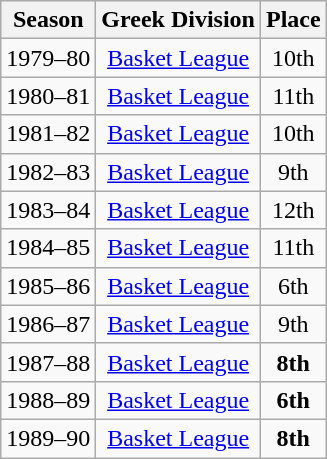<table class="wikitable sortable" style="text-align:center; width: ;">
<tr style="background: #efefef">
<th><strong>Season</strong></th>
<th>Greek Division</th>
<th>Place</th>
</tr>
<tr>
<td>1979–80</td>
<td><a href='#'>Basket League</a></td>
<td>10th</td>
</tr>
<tr>
<td>1980–81</td>
<td><a href='#'>Basket League</a></td>
<td>11th</td>
</tr>
<tr>
<td>1981–82</td>
<td><a href='#'>Basket League</a></td>
<td>10th</td>
</tr>
<tr>
<td>1982–83</td>
<td><a href='#'>Basket League</a></td>
<td>9th</td>
</tr>
<tr>
<td>1983–84</td>
<td><a href='#'>Basket League</a></td>
<td>12th</td>
</tr>
<tr>
<td>1984–85</td>
<td><a href='#'>Basket League</a></td>
<td>11th</td>
</tr>
<tr>
<td>1985–86</td>
<td><a href='#'>Basket League</a></td>
<td>6th</td>
</tr>
<tr>
<td>1986–87</td>
<td><a href='#'>Basket League</a></td>
<td>9th</td>
</tr>
<tr>
<td>1987–88</td>
<td><a href='#'>Basket League</a></td>
<td><strong>8th</strong></td>
</tr>
<tr>
<td>1988–89</td>
<td><a href='#'>Basket League</a></td>
<td><strong>6th</strong></td>
</tr>
<tr>
<td>1989–90</td>
<td><a href='#'>Basket League</a></td>
<td><strong>8th</strong></td>
</tr>
</table>
